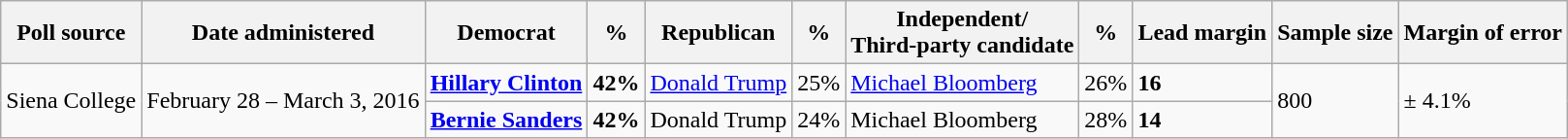<table class="wikitable">
<tr>
<th>Poll source</th>
<th>Date administered</th>
<th>Democrat</th>
<th>%</th>
<th>Republican</th>
<th>%</th>
<th>Independent/<br>Third-party candidate</th>
<th>%</th>
<th>Lead margin</th>
<th>Sample size</th>
<th>Margin of error</th>
</tr>
<tr>
<td rowspan=2>Siena College</td>
<td rowspan=2>February 28 – March 3, 2016</td>
<td><strong><a href='#'>Hillary Clinton</a></strong></td>
<td><strong>42%</strong></td>
<td><a href='#'>Donald Trump</a></td>
<td>25%</td>
<td><a href='#'>Michael Bloomberg</a></td>
<td>26%</td>
<td><strong>16</strong></td>
<td rowspan=2>800</td>
<td rowspan=2>± 4.1%</td>
</tr>
<tr>
<td><strong><a href='#'>Bernie Sanders</a></strong></td>
<td><strong>42%</strong></td>
<td>Donald Trump</td>
<td>24%</td>
<td>Michael Bloomberg</td>
<td>28%</td>
<td><strong>14</strong></td>
</tr>
</table>
